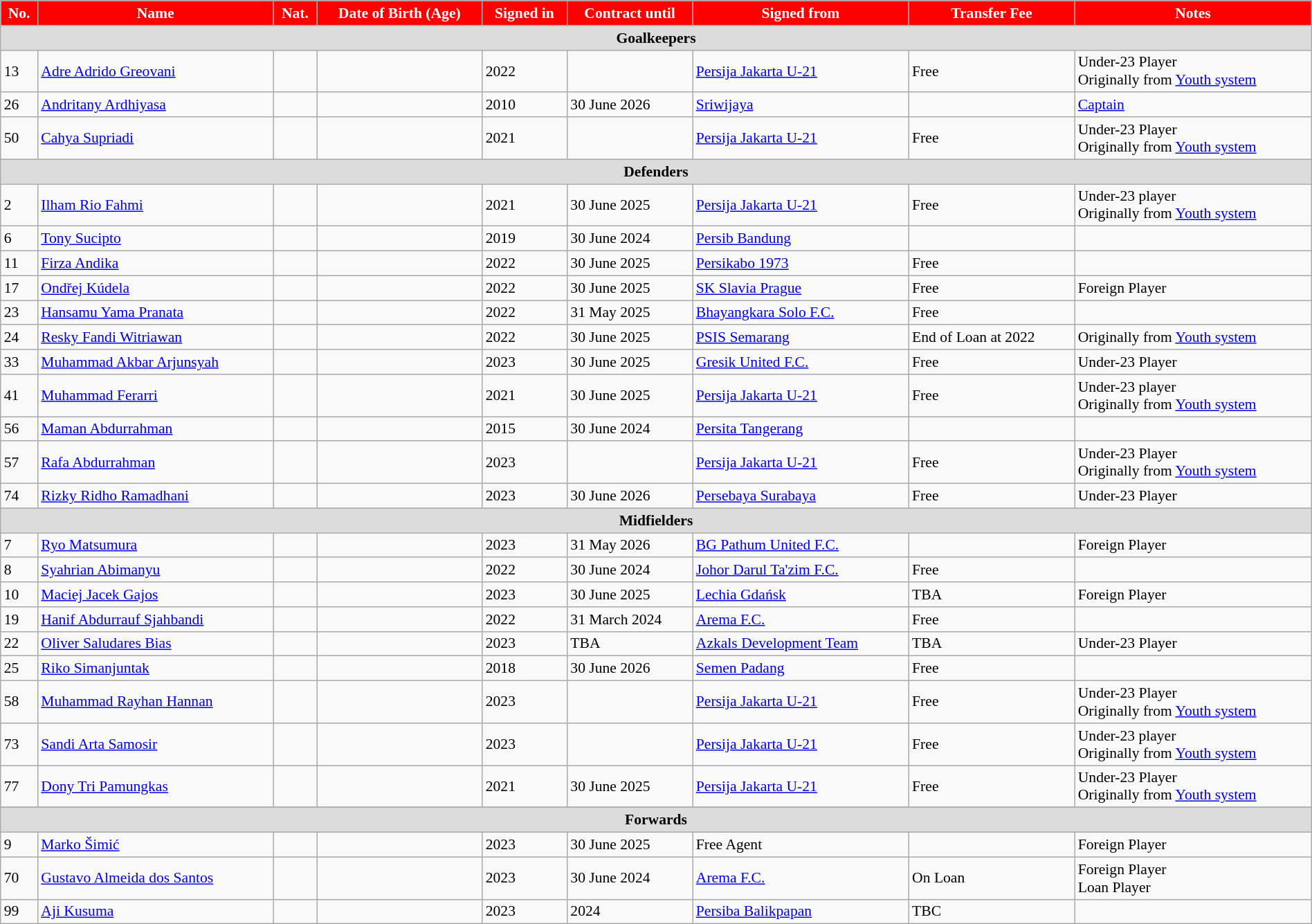<table class="wikitable"  style="text-align:left; font-size:90%; width:100%;">
<tr>
<th style="background:red; color:white; text-align:center;">No.</th>
<th style="background:red; color:white; text-align:center;">Name</th>
<th style="background:red; color:white; text-align:center;">Nat.</th>
<th style="background:red; color:white; text-align:center;">Date of Birth (Age)</th>
<th style="background:red; color:white; text-align:center;">Signed in</th>
<th style="background:red; color:white; text-align:center;">Contract until</th>
<th style="background:red; color:white; text-align:center;">Signed from</th>
<th style="background:red; color:white; text-align:center;">Transfer Fee</th>
<th style="background:red; color:white; text-align:center;">Notes</th>
</tr>
<tr>
<th colspan="9" style="background:#dcdcdc; text-align:center;">Goalkeepers</th>
</tr>
<tr>
<td>13</td>
<td><a href='#'>Adre Adrido Greovani</a></td>
<td></td>
<td></td>
<td>2022</td>
<td></td>
<td> <a href='#'>Persija Jakarta U-21</a></td>
<td>Free</td>
<td>Under-23 Player <br> Originally from <a href='#'>Youth system</a></td>
</tr>
<tr>
<td>26</td>
<td><a href='#'>Andritany Ardhiyasa</a></td>
<td></td>
<td></td>
<td>2010</td>
<td>30 June 2026</td>
<td> <a href='#'>Sriwijaya</a></td>
<td></td>
<td><a href='#'>Captain</a></td>
</tr>
<tr>
<td>50</td>
<td><a href='#'>Cahya Supriadi</a></td>
<td></td>
<td></td>
<td>2021</td>
<td></td>
<td> <a href='#'>Persija Jakarta U-21</a></td>
<td>Free</td>
<td>Under-23 Player <br> Originally from <a href='#'>Youth system</a></td>
</tr>
<tr>
<th colspan="9" style="background:#dcdcdc; text-align:center;">Defenders</th>
</tr>
<tr>
<td>2</td>
<td><a href='#'>Ilham Rio Fahmi</a></td>
<td></td>
<td></td>
<td>2021</td>
<td>30 June 2025</td>
<td> <a href='#'>Persija Jakarta U-21</a></td>
<td>Free</td>
<td>Under-23 player <br> Originally from <a href='#'>Youth system</a></td>
</tr>
<tr>
<td>6</td>
<td><a href='#'>Tony Sucipto</a></td>
<td></td>
<td></td>
<td>2019</td>
<td>30 June 2024</td>
<td> <a href='#'>Persib Bandung</a></td>
<td></td>
<td></td>
</tr>
<tr>
<td>11</td>
<td><a href='#'>Firza Andika</a></td>
<td></td>
<td></td>
<td>2022</td>
<td>30 June 2025</td>
<td> <a href='#'>Persikabo 1973</a></td>
<td>Free</td>
<td></td>
</tr>
<tr>
<td>17</td>
<td><a href='#'>Ondřej Kúdela</a></td>
<td></td>
<td></td>
<td>2022</td>
<td>30 June 2025</td>
<td> <a href='#'>SK Slavia Prague</a></td>
<td>Free</td>
<td>Foreign Player</td>
</tr>
<tr>
<td>23</td>
<td><a href='#'>Hansamu Yama Pranata</a></td>
<td></td>
<td></td>
<td>2022</td>
<td>31 May 2025</td>
<td> <a href='#'>Bhayangkara Solo F.C.</a></td>
<td>Free</td>
<td></td>
</tr>
<tr>
<td>24</td>
<td><a href='#'>Resky Fandi Witriawan</a></td>
<td></td>
<td></td>
<td>2022</td>
<td>30 June 2025</td>
<td> <a href='#'>PSIS Semarang</a></td>
<td>End of Loan at 2022</td>
<td>Originally from <a href='#'>Youth system</a></td>
</tr>
<tr>
<td>33</td>
<td><a href='#'>Muhammad Akbar Arjunsyah</a></td>
<td></td>
<td></td>
<td>2023</td>
<td>30 June 2025</td>
<td> <a href='#'>Gresik United F.C.</a></td>
<td>Free</td>
<td>Under-23 Player</td>
</tr>
<tr>
<td>41</td>
<td><a href='#'>Muhammad Ferarri</a></td>
<td></td>
<td></td>
<td>2021</td>
<td>30 June 2025</td>
<td> <a href='#'>Persija Jakarta U-21</a></td>
<td>Free</td>
<td>Under-23 player <br> Originally from <a href='#'>Youth system</a></td>
</tr>
<tr>
<td>56</td>
<td><a href='#'>Maman Abdurrahman</a></td>
<td></td>
<td></td>
<td>2015</td>
<td>30 June 2024</td>
<td> <a href='#'>Persita Tangerang</a></td>
<td></td>
<td></td>
</tr>
<tr>
<td>57</td>
<td><a href='#'>Rafa Abdurrahman</a></td>
<td></td>
<td></td>
<td>2023</td>
<td></td>
<td> <a href='#'>Persija Jakarta U-21</a></td>
<td>Free</td>
<td>Under-23 Player <br> Originally from <a href='#'>Youth system</a></td>
</tr>
<tr>
<td>74</td>
<td><a href='#'>Rizky Ridho Ramadhani</a></td>
<td></td>
<td></td>
<td>2023</td>
<td>30 June 2026</td>
<td> <a href='#'>Persebaya Surabaya</a></td>
<td>Free</td>
<td>Under-23 Player</td>
</tr>
<tr>
<th colspan="9" style="background:#dcdcdc; text-align:center;">Midfielders</th>
</tr>
<tr>
<td>7</td>
<td><a href='#'>Ryo Matsumura</a></td>
<td></td>
<td></td>
<td>2023</td>
<td>31 May 2026</td>
<td> <a href='#'>BG Pathum United F.C.</a></td>
<td></td>
<td>Foreign Player</td>
</tr>
<tr>
<td>8</td>
<td><a href='#'>Syahrian Abimanyu</a></td>
<td></td>
<td></td>
<td>2022</td>
<td>30 June 2024</td>
<td> <a href='#'>Johor Darul Ta'zim F.C.</a></td>
<td>Free</td>
<td></td>
</tr>
<tr>
<td>10</td>
<td><a href='#'>Maciej Jacek Gajos</a></td>
<td></td>
<td></td>
<td>2023</td>
<td>30 June 2025</td>
<td> <a href='#'>Lechia Gdańsk</a></td>
<td>TBA</td>
<td>Foreign Player</td>
</tr>
<tr>
<td>19</td>
<td><a href='#'>Hanif Abdurrauf Sjahbandi</a></td>
<td></td>
<td></td>
<td>2022</td>
<td>31 March 2024</td>
<td> <a href='#'>Arema F.C.</a></td>
<td>Free</td>
<td></td>
</tr>
<tr>
<td>22</td>
<td><a href='#'>Oliver Saludares Bias</a></td>
<td></td>
<td></td>
<td>2023</td>
<td>TBA</td>
<td> <a href='#'>Azkals Development Team</a></td>
<td>TBA</td>
<td>Under-23 Player</td>
</tr>
<tr>
<td>25</td>
<td><a href='#'>Riko Simanjuntak</a></td>
<td></td>
<td></td>
<td>2018</td>
<td>30 June 2026</td>
<td> <a href='#'>Semen Padang</a></td>
<td>Free</td>
</tr>
<tr>
<td>58</td>
<td><a href='#'>Muhammad Rayhan Hannan</a></td>
<td></td>
<td></td>
<td>2023</td>
<td></td>
<td> <a href='#'>Persija Jakarta U-21</a></td>
<td>Free</td>
<td>Under-23 Player <br> Originally from <a href='#'>Youth system</a></td>
</tr>
<tr>
<td>73</td>
<td><a href='#'>Sandi Arta Samosir</a></td>
<td></td>
<td></td>
<td>2023</td>
<td></td>
<td> <a href='#'>Persija Jakarta U-21</a></td>
<td>Free</td>
<td>Under-23 player <br> Originally from <a href='#'>Youth system</a></td>
</tr>
<tr>
<td>77</td>
<td><a href='#'>Dony Tri Pamungkas</a></td>
<td></td>
<td></td>
<td>2021</td>
<td>30 June 2025</td>
<td> <a href='#'>Persija Jakarta U-21</a></td>
<td>Free</td>
<td>Under-23 Player <br> Originally from <a href='#'>Youth system</a></td>
</tr>
<tr>
</tr>
<tr>
<th colspan="9" style="background:#dcdcdc; text-align:center;">Forwards</th>
</tr>
<tr>
<td>9</td>
<td><a href='#'>Marko Šimić</a></td>
<td></td>
<td></td>
<td>2023</td>
<td>30 June 2025</td>
<td>Free Agent</td>
<td></td>
<td>Foreign Player</td>
</tr>
<tr>
<td>70</td>
<td><a href='#'>Gustavo Almeida dos Santos</a></td>
<td></td>
<td></td>
<td>2023</td>
<td>30 June 2024</td>
<td> <a href='#'>Arema F.C.</a></td>
<td>On Loan</td>
<td>Foreign Player <br> Loan Player</td>
</tr>
<tr>
<td>99</td>
<td><a href='#'>Aji Kusuma</a></td>
<td></td>
<td></td>
<td>2023</td>
<td>2024</td>
<td> <a href='#'>Persiba Balikpapan</a></td>
<td>TBC</td>
<td></td>
</tr>
</table>
